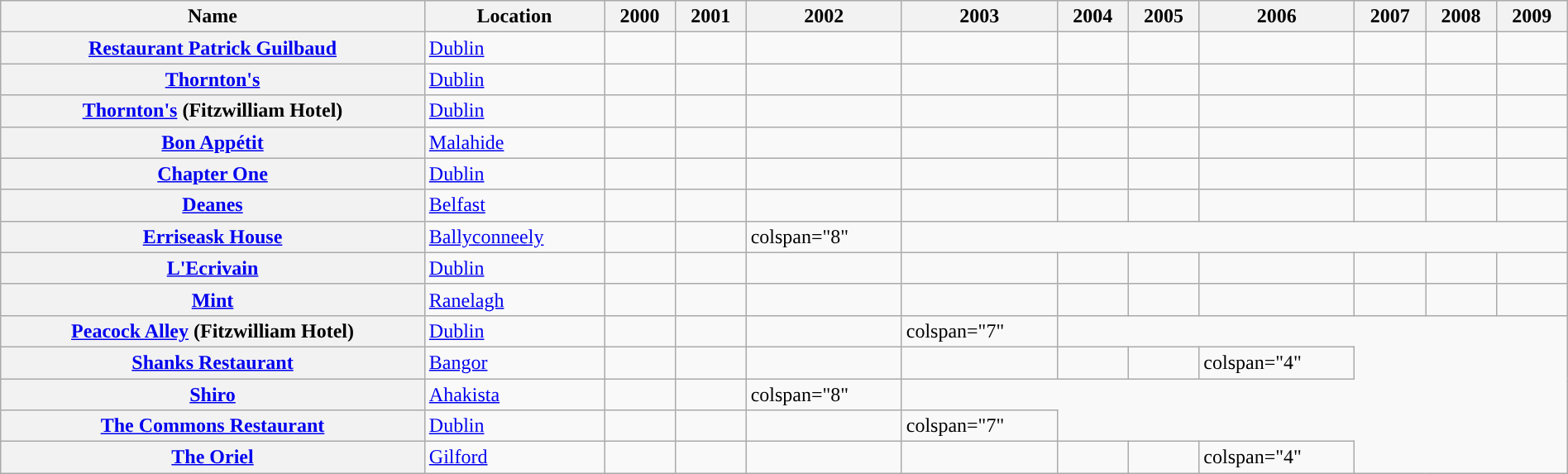<table class="wikitable sortable plainrowheaders" style="width:100%;">
<tr>
<th scope="col">Name</th>
<th scope="col">Location</th>
<th scope="col">2000</th>
<th scope="col">2001</th>
<th scope="col">2002</th>
<th scope="col">2003</th>
<th scope="col">2004</th>
<th scope="col">2005</th>
<th scope="col">2006</th>
<th scope="col">2007</th>
<th scope="col">2008</th>
<th scope="col">2009</th>
</tr>
<tr>
<th scope="row"><a href='#'>Restaurant Patrick Guilbaud</a></th>
<td><a href='#'>Dublin</a></td>
<td></td>
<td></td>
<td></td>
<td></td>
<td></td>
<td></td>
<td></td>
<td></td>
<td></td>
<td></td>
</tr>
<tr>
<th scope="row"><a href='#'>Thornton's</a></th>
<td><a href='#'>Dublin</a></td>
<td></td>
<td></td>
<td></td>
<td></td>
<td></td>
<td></td>
<td></td>
<td></td>
<td></td>
<td></td>
</tr>
<tr>
<th scope="row"><a href='#'>Thornton's</a> (Fitzwilliam Hotel)</th>
<td><a href='#'>Dublin</a></td>
<td></td>
<td></td>
<td></td>
<td></td>
<td></td>
<td></td>
<td></td>
<td></td>
<td></td>
<td></td>
</tr>
<tr>
<th scope="row"><a href='#'>Bon Appétit</a></th>
<td><a href='#'>Malahide</a></td>
<td></td>
<td></td>
<td></td>
<td></td>
<td></td>
<td></td>
<td></td>
<td></td>
<td></td>
<td></td>
</tr>
<tr>
<th scope="row"><a href='#'>Chapter One</a></th>
<td><a href='#'>Dublin</a></td>
<td></td>
<td></td>
<td></td>
<td></td>
<td></td>
<td></td>
<td></td>
<td></td>
<td></td>
<td></td>
</tr>
<tr>
<th scope="row"><a href='#'>Deanes</a></th>
<td><a href='#'>Belfast</a></td>
<td></td>
<td></td>
<td></td>
<td></td>
<td></td>
<td></td>
<td></td>
<td></td>
<td></td>
<td></td>
</tr>
<tr>
<th scope="row"><a href='#'>Erriseask House</a></th>
<td><a href='#'>Ballyconneely</a></td>
<td></td>
<td></td>
<td>colspan="8" </td>
</tr>
<tr>
<th scope="row"><a href='#'>L'Ecrivain</a></th>
<td><a href='#'>Dublin</a></td>
<td></td>
<td></td>
<td></td>
<td></td>
<td></td>
<td></td>
<td></td>
<td></td>
<td></td>
<td></td>
</tr>
<tr>
<th scope="row"><a href='#'>Mint</a></th>
<td><a href='#'>Ranelagh</a></td>
<td></td>
<td></td>
<td></td>
<td></td>
<td></td>
<td></td>
<td></td>
<td></td>
<td></td>
<td></td>
</tr>
<tr>
<th scope="row"><a href='#'>Peacock Alley</a> (Fitzwilliam Hotel)</th>
<td><a href='#'>Dublin</a></td>
<td></td>
<td></td>
<td></td>
<td>colspan="7" </td>
</tr>
<tr>
<th scope="row"><a href='#'>Shanks Restaurant</a></th>
<td><a href='#'>Bangor</a></td>
<td></td>
<td></td>
<td></td>
<td></td>
<td></td>
<td></td>
<td>colspan="4" </td>
</tr>
<tr>
<th scope="row"><a href='#'>Shiro</a></th>
<td><a href='#'>Ahakista</a></td>
<td></td>
<td></td>
<td>colspan="8" </td>
</tr>
<tr>
<th scope="row"><a href='#'>The Commons Restaurant</a></th>
<td><a href='#'>Dublin</a></td>
<td></td>
<td></td>
<td></td>
<td>colspan="7" </td>
</tr>
<tr>
<th scope="row"><a href='#'>The Oriel</a></th>
<td><a href='#'>Gilford</a></td>
<td></td>
<td></td>
<td></td>
<td></td>
<td></td>
<td></td>
<td>colspan="4"  </td>
</tr>
</table>
